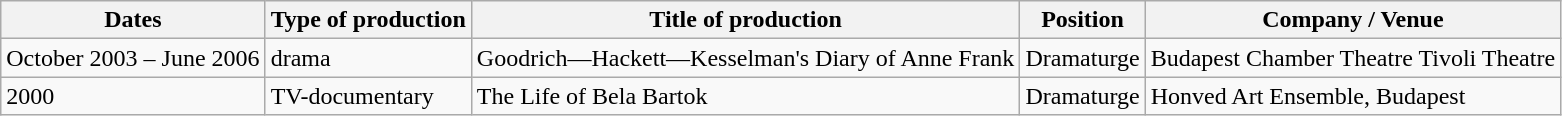<table class="wikitable">
<tr>
<th>Dates</th>
<th>Type of production</th>
<th>Title of production</th>
<th>Position</th>
<th>Company / Venue</th>
</tr>
<tr>
<td>October 2003 – June 2006</td>
<td>drama</td>
<td>Goodrich—Hackett—Kesselman's Diary of Anne Frank</td>
<td>Dramaturge</td>
<td>Budapest Chamber Theatre Tivoli Theatre</td>
</tr>
<tr>
<td>2000</td>
<td>TV-documentary</td>
<td>The Life of Bela Bartok</td>
<td>Dramaturge</td>
<td>Honved Art Ensemble, Budapest</td>
</tr>
</table>
